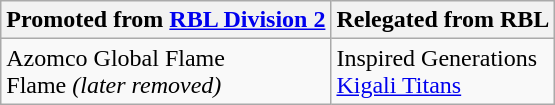<table class="wikitable">
<tr>
<th> Promoted from <a href='#'>RBL Division 2</a></th>
<th> Relegated from RBL</th>
</tr>
<tr>
<td>Azomco Global Flame<br>Flame <em>(later removed)</em></td>
<td>Inspired Generations<br><a href='#'>Kigali Titans</a></td>
</tr>
</table>
